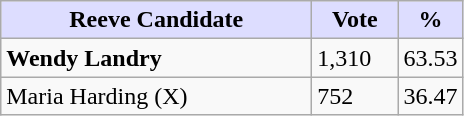<table class="wikitable">
<tr>
<th style="background:#ddf; width:200px;">Reeve Candidate </th>
<th style="background:#ddf; width:50px;">Vote</th>
<th style="background:#ddf; width:30px;">%</th>
</tr>
<tr>
<td><strong>Wendy Landry</strong></td>
<td>1,310</td>
<td>63.53</td>
</tr>
<tr>
<td>Maria Harding (X)</td>
<td>752</td>
<td>36.47</td>
</tr>
</table>
